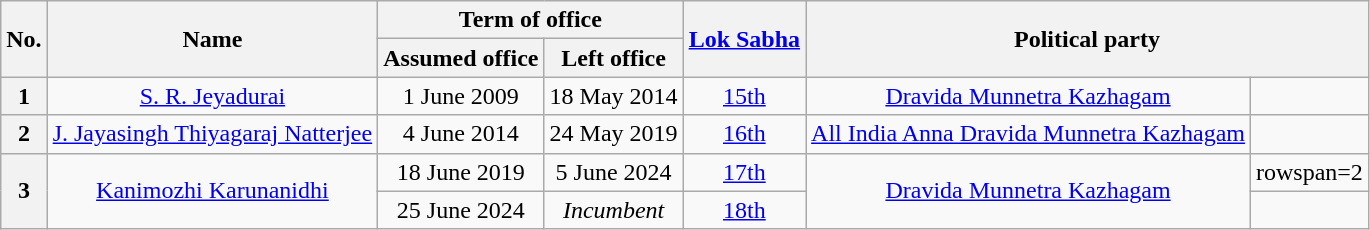<table class="wikitable sortable" style="text-align:center">
<tr>
<th rowspan=2>No.</th>
<th rowspan=2>Name</th>
<th colspan=2>Term of office</th>
<th rowspan=2><a href='#'>Lok Sabha</a><br></th>
<th rowspan=2 colspan=2>Political party</th>
</tr>
<tr>
<th>Assumed office</th>
<th>Left office</th>
</tr>
<tr>
<th>1</th>
<td><a href='#'>S. R. Jeyadurai</a></td>
<td>1 June 2009</td>
<td>18 May 2014</td>
<td><a href='#'>15th</a><br></td>
<td><a href='#'>Dravida Munnetra Kazhagam</a></td>
<td></td>
</tr>
<tr>
<th>2</th>
<td><a href='#'>J. Jayasingh Thiyagaraj Natterjee</a></td>
<td>4 June 2014</td>
<td>24 May 2019</td>
<td><a href='#'>16th</a><br></td>
<td><a href='#'>All India Anna Dravida Munnetra Kazhagam</a></td>
<td></td>
</tr>
<tr>
<th rowspan=2>3</th>
<td rowspan=2><a href='#'>Kanimozhi Karunanidhi</a></td>
<td>18 June 2019</td>
<td>5 June 2024</td>
<td><a href='#'>17th</a><br></td>
<td rowspan=2><a href='#'>Dravida Munnetra Kazhagam</a></td>
<td>rowspan=2 </td>
</tr>
<tr>
<td>25 June 2024</td>
<td><em>Incumbent</em></td>
<td><a href='#'>18th</a><br></td>
</tr>
</table>
